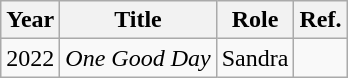<table class="wikitable">
<tr>
<th>Year</th>
<th>Title</th>
<th>Role</th>
<th>Ref.</th>
</tr>
<tr>
<td>2022</td>
<td><em>One Good Day</em></td>
<td>Sandra</td>
<td></td>
</tr>
</table>
